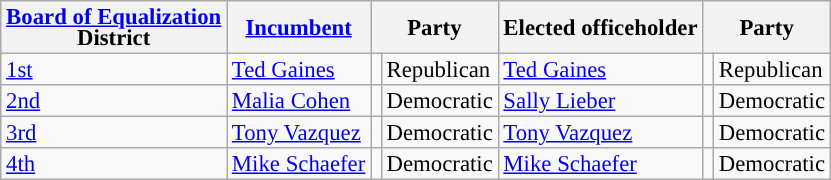<table class="sortable wikitable" style="font-size:95%;line-height:14px;">
<tr>
<th class="sortable"><a href='#'>Board of Equalization</a><br> District</th>
<th class="unsortable"><a href='#'>Incumbent</a></th>
<th colspan="2">Party</th>
<th class="unsortable">Elected officeholder</th>
<th colspan="2">Party</th>
</tr>
<tr>
<td><a href='#'>1st</a></td>
<td><a href='#'>Ted Gaines</a></td>
<td style="background:"></td>
<td>Republican</td>
<td><a href='#'>Ted Gaines</a></td>
<td style="background:"></td>
<td>Republican</td>
</tr>
<tr>
<td><a href='#'>2nd</a></td>
<td><a href='#'>Malia Cohen</a></td>
<td style="background:"></td>
<td>Democratic</td>
<td><a href='#'>Sally Lieber</a></td>
<td style="background:"></td>
<td>Democratic</td>
</tr>
<tr>
<td><a href='#'>3rd</a></td>
<td><a href='#'>Tony Vazquez</a></td>
<td style="background:"></td>
<td>Democratic</td>
<td><a href='#'>Tony Vazquez</a></td>
<td style="background:"></td>
<td>Democratic</td>
</tr>
<tr>
<td><a href='#'>4th</a></td>
<td><a href='#'>Mike Schaefer</a></td>
<td style="background:"></td>
<td>Democratic</td>
<td><a href='#'>Mike Schaefer</a></td>
<td style="background:"></td>
<td>Democratic</td>
</tr>
</table>
